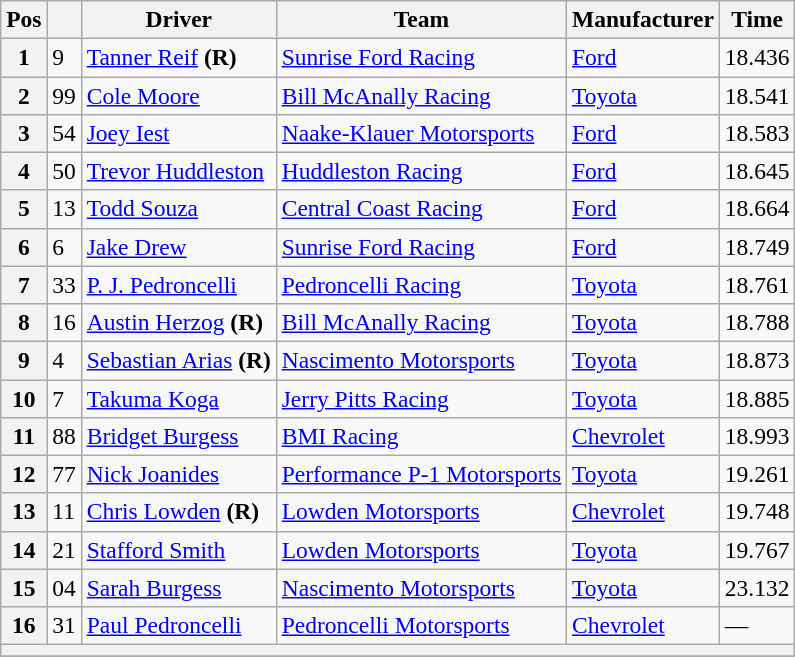<table class="wikitable" style="font-size:98%">
<tr>
<th>Pos</th>
<th></th>
<th>Driver</th>
<th>Team</th>
<th>Manufacturer</th>
<th>Time</th>
</tr>
<tr>
<th>1</th>
<td>9</td>
<td><a href='#'>Tanner Reif</a> <strong>(R)</strong></td>
<td><a href='#'>Sunrise Ford Racing</a></td>
<td><a href='#'>Ford</a></td>
<td>18.436</td>
</tr>
<tr>
<th>2</th>
<td>99</td>
<td><a href='#'>Cole Moore</a></td>
<td><a href='#'>Bill McAnally Racing</a></td>
<td><a href='#'>Toyota</a></td>
<td>18.541</td>
</tr>
<tr>
<th>3</th>
<td>54</td>
<td><a href='#'>Joey Iest</a></td>
<td><a href='#'>Naake-Klauer Motorsports</a></td>
<td><a href='#'>Ford</a></td>
<td>18.583</td>
</tr>
<tr>
<th>4</th>
<td>50</td>
<td><a href='#'>Trevor Huddleston</a></td>
<td><a href='#'>Huddleston Racing</a></td>
<td><a href='#'>Ford</a></td>
<td>18.645</td>
</tr>
<tr>
<th>5</th>
<td>13</td>
<td><a href='#'>Todd Souza</a></td>
<td><a href='#'>Central Coast Racing</a></td>
<td><a href='#'>Ford</a></td>
<td>18.664</td>
</tr>
<tr>
<th>6</th>
<td>6</td>
<td><a href='#'>Jake Drew</a></td>
<td><a href='#'>Sunrise Ford Racing</a></td>
<td><a href='#'>Ford</a></td>
<td>18.749</td>
</tr>
<tr>
<th>7</th>
<td>33</td>
<td><a href='#'>P. J. Pedroncelli</a></td>
<td><a href='#'>Pedroncelli Racing</a></td>
<td><a href='#'>Toyota</a></td>
<td>18.761</td>
</tr>
<tr>
<th>8</th>
<td>16</td>
<td><a href='#'>Austin Herzog</a> <strong>(R)</strong></td>
<td><a href='#'>Bill McAnally Racing</a></td>
<td><a href='#'>Toyota</a></td>
<td>18.788</td>
</tr>
<tr>
<th>9</th>
<td>4</td>
<td><a href='#'>Sebastian Arias</a> <strong>(R)</strong></td>
<td><a href='#'>Nascimento Motorsports</a></td>
<td><a href='#'>Toyota</a></td>
<td>18.873</td>
</tr>
<tr>
<th>10</th>
<td>7</td>
<td><a href='#'>Takuma Koga</a></td>
<td><a href='#'>Jerry Pitts Racing</a></td>
<td><a href='#'>Toyota</a></td>
<td>18.885</td>
</tr>
<tr>
<th>11</th>
<td>88</td>
<td><a href='#'>Bridget Burgess</a></td>
<td><a href='#'>BMI Racing</a></td>
<td><a href='#'>Chevrolet</a></td>
<td>18.993</td>
</tr>
<tr>
<th>12</th>
<td>77</td>
<td><a href='#'>Nick Joanides</a></td>
<td><a href='#'>Performance P-1 Motorsports</a></td>
<td><a href='#'>Toyota</a></td>
<td>19.261</td>
</tr>
<tr>
<th>13</th>
<td>11</td>
<td><a href='#'>Chris Lowden</a> <strong>(R)</strong></td>
<td><a href='#'>Lowden Motorsports</a></td>
<td><a href='#'>Chevrolet</a></td>
<td>19.748</td>
</tr>
<tr>
<th>14</th>
<td>21</td>
<td><a href='#'>Stafford Smith</a></td>
<td><a href='#'>Lowden Motorsports</a></td>
<td><a href='#'>Toyota</a></td>
<td>19.767</td>
</tr>
<tr>
<th>15</th>
<td>04</td>
<td><a href='#'>Sarah Burgess</a></td>
<td><a href='#'>Nascimento Motorsports</a></td>
<td><a href='#'>Toyota</a></td>
<td>23.132</td>
</tr>
<tr>
<th>16</th>
<td>31</td>
<td><a href='#'>Paul Pedroncelli</a></td>
<td><a href='#'>Pedroncelli Motorsports</a></td>
<td><a href='#'>Chevrolet</a></td>
<td>—</td>
</tr>
<tr>
<th colspan="6"></th>
</tr>
<tr>
</tr>
</table>
